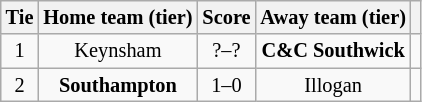<table class="wikitable" style="text-align:center; font-size:85%">
<tr>
<th>Tie</th>
<th>Home team (tier)</th>
<th>Score</th>
<th>Away team (tier)</th>
<th></th>
</tr>
<tr>
<td align="center">1</td>
<td>Keynsham</td>
<td align="center">?–?</td>
<td><strong>C&C Southwick</strong></td>
<td></td>
</tr>
<tr>
<td align="center">2</td>
<td><strong>Southampton</strong></td>
<td align="center">1–0</td>
<td>Illogan</td>
<td></td>
</tr>
</table>
